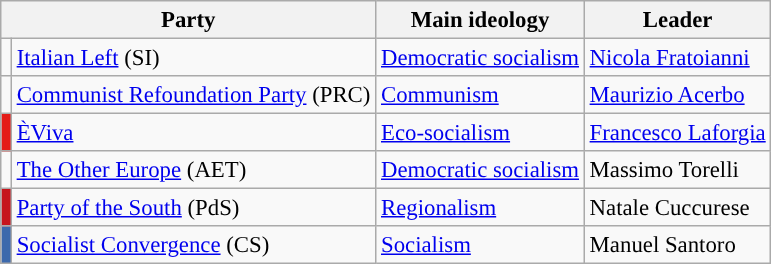<table class="wikitable" style="font-size:95%">
<tr>
<th colspan=2>Party</th>
<th>Main ideology</th>
<th>Leader</th>
</tr>
<tr>
<td></td>
<td><a href='#'>Italian Left</a> (SI)</td>
<td><a href='#'>Democratic socialism</a></td>
<td><a href='#'>Nicola Fratoianni</a></td>
</tr>
<tr>
<td></td>
<td><a href='#'>Communist Refoundation Party</a> (PRC)</td>
<td><a href='#'>Communism</a></td>
<td><a href='#'>Maurizio Acerbo</a></td>
</tr>
<tr>
<td bgcolor="#E41B17"></td>
<td><a href='#'>ÈViva</a></td>
<td><a href='#'>Eco-socialism</a></td>
<td><a href='#'>Francesco Laforgia</a></td>
</tr>
<tr>
<td></td>
<td><a href='#'>The Other Europe</a> (AET)</td>
<td><a href='#'>Democratic socialism</a></td>
<td>Massimo Torelli</td>
</tr>
<tr>
<td bgcolor="#C6151D"></td>
<td><a href='#'>Party of the South</a> (PdS)</td>
<td><a href='#'>Regionalism</a></td>
<td>Natale Cuccurese</td>
</tr>
<tr>
<td bgcolor="#3C69AC"></td>
<td><a href='#'>Socialist Convergence</a> (CS)</td>
<td><a href='#'>Socialism</a></td>
<td>Manuel Santoro</td>
</tr>
</table>
